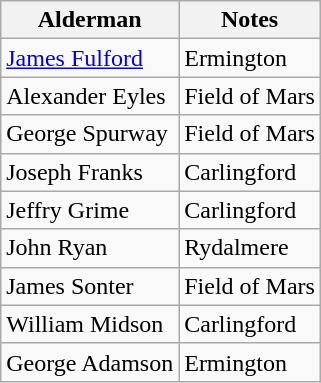<table class="wikitable">
<tr>
<th>Alderman</th>
<th>Notes</th>
</tr>
<tr>
<td><a href='#'>James Fulford</a></td>
<td>Ermington</td>
</tr>
<tr>
<td>Alexander Eyles</td>
<td>Field of Mars</td>
</tr>
<tr>
<td>George Spurway</td>
<td>Field of Mars</td>
</tr>
<tr>
<td>Joseph Franks</td>
<td>Carlingford</td>
</tr>
<tr>
<td>Jeffry Grime</td>
<td>Carlingford</td>
</tr>
<tr>
<td>John Ryan</td>
<td>Rydalmere</td>
</tr>
<tr>
<td>James Sonter</td>
<td>Field of Mars</td>
</tr>
<tr>
<td>William Midson</td>
<td>Carlingford</td>
</tr>
<tr>
<td>George Adamson</td>
<td>Ermington</td>
</tr>
</table>
